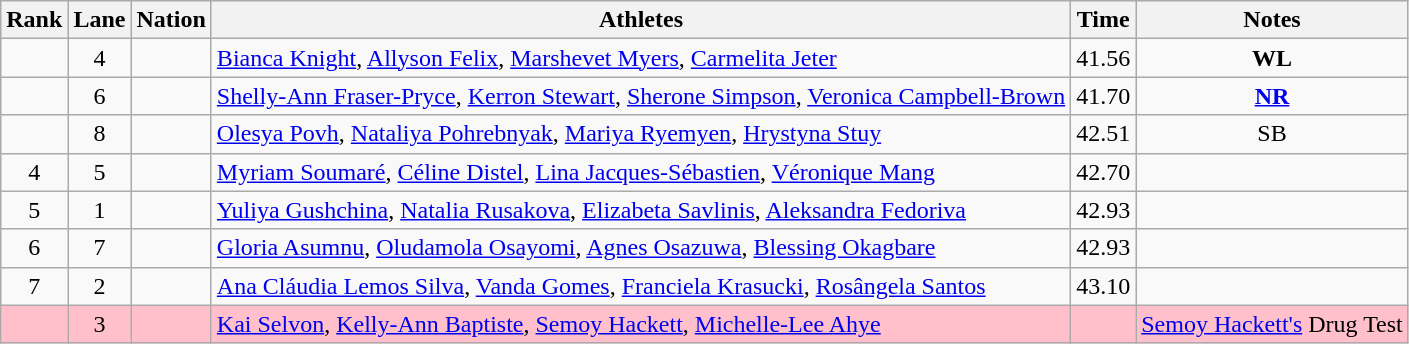<table class="wikitable sortable" style="text-align:center">
<tr>
<th>Rank</th>
<th>Lane</th>
<th>Nation</th>
<th>Athletes</th>
<th>Time</th>
<th>Notes</th>
</tr>
<tr>
<td></td>
<td>4</td>
<td align=left></td>
<td align=left><a href='#'>Bianca Knight</a>, <a href='#'>Allyson Felix</a>, <a href='#'>Marshevet Myers</a>, <a href='#'>Carmelita Jeter</a></td>
<td>41.56</td>
<td><strong>WL</strong></td>
</tr>
<tr>
<td></td>
<td>6</td>
<td align=left></td>
<td align=left><a href='#'>Shelly-Ann Fraser-Pryce</a>, <a href='#'>Kerron Stewart</a>, <a href='#'>Sherone Simpson</a>, <a href='#'>Veronica Campbell-Brown</a></td>
<td>41.70</td>
<td><strong><a href='#'>NR</a></strong></td>
</tr>
<tr>
<td></td>
<td>8</td>
<td align=left></td>
<td align=left><a href='#'>Olesya Povh</a>, <a href='#'>Nataliya Pohrebnyak</a>, <a href='#'>Mariya Ryemyen</a>, <a href='#'>Hrystyna Stuy</a></td>
<td>42.51</td>
<td>SB</td>
</tr>
<tr>
<td>4</td>
<td>5</td>
<td align=left></td>
<td align=left><a href='#'>Myriam Soumaré</a>, <a href='#'>Céline Distel</a>, <a href='#'>Lina Jacques-Sébastien</a>, <a href='#'>Véronique Mang</a></td>
<td>42.70</td>
<td></td>
</tr>
<tr>
<td>5</td>
<td>1</td>
<td align=left></td>
<td align=left><a href='#'>Yuliya Gushchina</a>, <a href='#'>Natalia Rusakova</a>, <a href='#'>Elizabeta Savlinis</a>, <a href='#'>Aleksandra Fedoriva</a></td>
<td>42.93</td>
<td></td>
</tr>
<tr>
<td>6</td>
<td>7</td>
<td align=left></td>
<td align=left><a href='#'>Gloria Asumnu</a>, <a href='#'>Oludamola Osayomi</a>, <a href='#'>Agnes Osazuwa</a>, <a href='#'>Blessing Okagbare</a></td>
<td>42.93</td>
<td></td>
</tr>
<tr>
<td>7</td>
<td>2</td>
<td align=left></td>
<td align=left><a href='#'>Ana Cláudia Lemos Silva</a>, <a href='#'>Vanda Gomes</a>, <a href='#'>Franciela Krasucki</a>, <a href='#'>Rosângela Santos</a></td>
<td>43.10</td>
<td></td>
</tr>
<tr style="background:pink;">
<td></td>
<td>3</td>
<td align=left></td>
<td align=left><a href='#'>Kai Selvon</a>, <a href='#'>Kelly-Ann Baptiste</a>, <a href='#'>Semoy Hackett</a>, <a href='#'>Michelle-Lee Ahye</a></td>
<td></td>
<td><a href='#'>Semoy Hackett's</a> Drug Test</td>
</tr>
</table>
